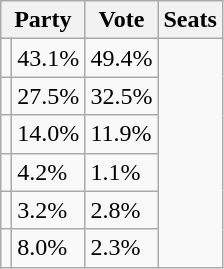<table class="wikitable">
<tr>
<th colspan=2>Party</th>
<th>Vote</th>
<th>Seats</th>
</tr>
<tr>
<td></td>
<td>43.1%</td>
<td>49.4%</td>
</tr>
<tr>
<td></td>
<td>27.5%</td>
<td>32.5%</td>
</tr>
<tr>
<td></td>
<td>14.0%</td>
<td>11.9%</td>
</tr>
<tr>
<td></td>
<td>4.2%</td>
<td>1.1%</td>
</tr>
<tr>
<td></td>
<td>3.2%</td>
<td>2.8%</td>
</tr>
<tr>
<td></td>
<td>8.0%</td>
<td>2.3%</td>
</tr>
</table>
